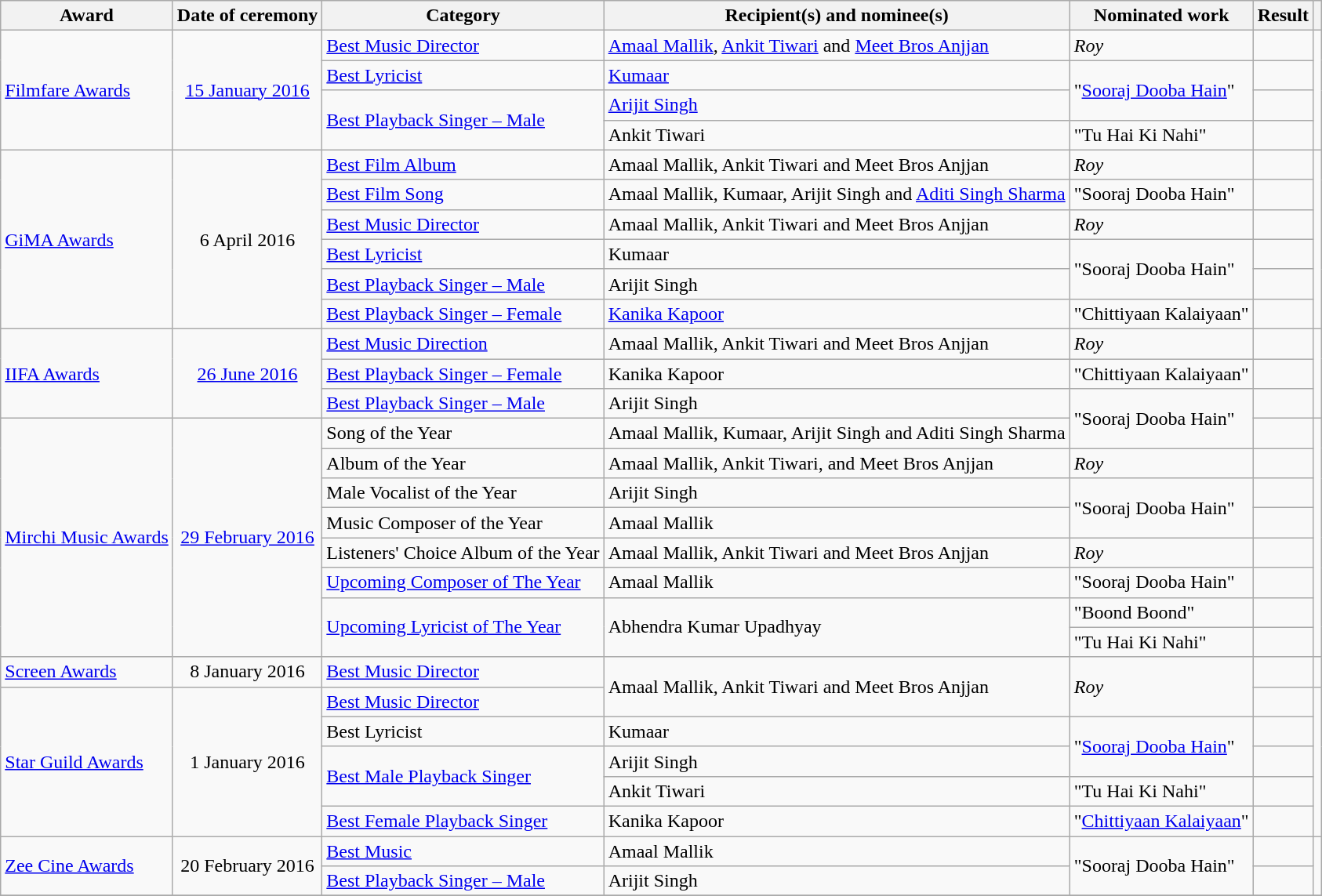<table class="wikitable plainrowheaders sortable">
<tr>
<th scope="col">Award</th>
<th scope="col">Date of ceremony</th>
<th scope="col">Category</th>
<th scope="col">Recipient(s) and nominee(s)</th>
<th scope="col">Nominated work</th>
<th scope="col">Result</th>
<th scope="col" class="unsortable"></th>
</tr>
<tr>
<td rowspan="4"><a href='#'>Filmfare Awards</a></td>
<td rowspan="4" style="text-align:center"><a href='#'>15 January 2016</a></td>
<td><a href='#'>Best Music Director</a></td>
<td><a href='#'>Amaal Mallik</a>, <a href='#'>Ankit Tiwari</a> and <a href='#'>Meet Bros Anjjan</a></td>
<td><em>Roy</em></td>
<td></td>
<td rowspan="4" style="text-align:center"></td>
</tr>
<tr>
<td><a href='#'>Best Lyricist</a></td>
<td><a href='#'>Kumaar</a></td>
<td rowspan="2">"<a href='#'>Sooraj Dooba Hain</a>"</td>
<td></td>
</tr>
<tr>
<td rowspan="2"><a href='#'>Best Playback Singer – Male</a></td>
<td><a href='#'>Arijit Singh</a></td>
<td></td>
</tr>
<tr>
<td>Ankit Tiwari</td>
<td>"Tu Hai Ki Nahi"</td>
<td></td>
</tr>
<tr>
<td rowspan="6"><a href='#'>GiMA Awards</a></td>
<td rowspan="6" style="text-align:center">6 April 2016</td>
<td><a href='#'>Best Film Album</a></td>
<td>Amaal Mallik, Ankit Tiwari and Meet Bros Anjjan</td>
<td><em>Roy</em></td>
<td></td>
<td rowspan="6" style="text-align:center"></td>
</tr>
<tr>
<td><a href='#'>Best Film Song</a></td>
<td>Amaal Mallik, Kumaar, Arijit Singh and <a href='#'>Aditi Singh Sharma</a></td>
<td>"Sooraj Dooba Hain"</td>
<td></td>
</tr>
<tr>
<td><a href='#'>Best Music Director</a></td>
<td>Amaal Mallik, Ankit Tiwari and Meet Bros Anjjan</td>
<td><em>Roy</em></td>
<td></td>
</tr>
<tr>
<td><a href='#'>Best Lyricist</a></td>
<td>Kumaar</td>
<td rowspan="2">"Sooraj Dooba Hain"</td>
<td></td>
</tr>
<tr>
<td><a href='#'>Best Playback Singer – Male</a></td>
<td>Arijit Singh</td>
<td></td>
</tr>
<tr>
<td><a href='#'>Best Playback Singer – Female</a></td>
<td><a href='#'>Kanika Kapoor</a></td>
<td>"Chittiyaan Kalaiyaan"</td>
<td></td>
</tr>
<tr>
<td rowspan="3"><a href='#'>IIFA Awards</a></td>
<td rowspan="3" style="text-align:center"><a href='#'>26 June 2016</a></td>
<td><a href='#'>Best Music Direction</a></td>
<td>Amaal Mallik, Ankit Tiwari and Meet Bros Anjjan</td>
<td><em>Roy</em></td>
<td></td>
<td rowspan="3" style="text-align:center"></td>
</tr>
<tr>
<td><a href='#'>Best Playback Singer – Female</a></td>
<td>Kanika Kapoor</td>
<td>"Chittiyaan Kalaiyaan"</td>
<td></td>
</tr>
<tr>
<td><a href='#'>Best Playback Singer – Male</a></td>
<td>Arijit Singh</td>
<td rowspan="2">"Sooraj Dooba Hain"</td>
<td></td>
</tr>
<tr>
<td rowspan="8"><a href='#'>Mirchi Music Awards</a></td>
<td rowspan="8" style="text-align:center"><a href='#'>29 February 2016</a></td>
<td>Song of the Year</td>
<td>Amaal Mallik, Kumaar, Arijit Singh and Aditi Singh Sharma</td>
<td></td>
<td rowspan="8" style="text-align:center"></td>
</tr>
<tr>
<td>Album of the Year</td>
<td>Amaal Mallik, Ankit Tiwari, and Meet Bros Anjjan</td>
<td><em>Roy</em></td>
<td></td>
</tr>
<tr>
<td>Male Vocalist of the Year</td>
<td>Arijit Singh</td>
<td rowspan="2">"Sooraj Dooba Hain"</td>
<td></td>
</tr>
<tr>
<td>Music Composer of the Year</td>
<td>Amaal Mallik</td>
<td></td>
</tr>
<tr>
<td>Listeners' Choice Album of the Year</td>
<td>Amaal Mallik, Ankit Tiwari and Meet Bros Anjjan</td>
<td><em>Roy</em></td>
<td></td>
</tr>
<tr>
<td><a href='#'>Upcoming Composer of The Year</a></td>
<td>Amaal Mallik</td>
<td>"Sooraj Dooba Hain"</td>
<td></td>
</tr>
<tr>
<td rowspan="2"><a href='#'>Upcoming Lyricist of The Year</a></td>
<td rowspan="2">Abhendra Kumar Upadhyay</td>
<td>"Boond Boond"</td>
<td></td>
</tr>
<tr>
<td>"Tu Hai Ki Nahi"</td>
<td></td>
</tr>
<tr>
<td><a href='#'>Screen Awards</a></td>
<td style="text-align:center">8 January 2016</td>
<td><a href='#'>Best Music Director</a></td>
<td rowspan="2">Amaal Mallik, Ankit Tiwari and Meet Bros Anjjan</td>
<td rowspan="2"><em>Roy</em></td>
<td></td>
<td style="text-align:center"></td>
</tr>
<tr>
<td rowspan="5"><a href='#'>Star Guild Awards</a></td>
<td rowspan="5" style="text-align:center">1 January 2016</td>
<td><a href='#'>Best Music Director</a></td>
<td></td>
<td rowspan="5" style="text-align:center"></td>
</tr>
<tr>
<td>Best Lyricist</td>
<td>Kumaar</td>
<td rowspan="2">"<a href='#'>Sooraj Dooba Hain</a>"</td>
<td></td>
</tr>
<tr>
<td rowspan="2"><a href='#'>Best Male Playback Singer</a></td>
<td>Arijit Singh</td>
<td></td>
</tr>
<tr>
<td>Ankit Tiwari</td>
<td>"Tu Hai Ki Nahi"</td>
<td></td>
</tr>
<tr>
<td><a href='#'>Best Female Playback Singer</a></td>
<td>Kanika Kapoor</td>
<td>"<a href='#'>Chittiyaan Kalaiyaan</a>"</td>
<td></td>
</tr>
<tr>
<td rowspan="2"><a href='#'>Zee Cine Awards</a></td>
<td rowspan="2" style="text-align:center">20 February 2016</td>
<td><a href='#'>Best Music</a></td>
<td>Amaal Mallik</td>
<td rowspan="2">"Sooraj Dooba Hain"</td>
<td></td>
<td rowspan="2" style="text-align:center"></td>
</tr>
<tr>
<td><a href='#'>Best Playback Singer – Male</a></td>
<td>Arijit Singh</td>
<td></td>
</tr>
<tr>
</tr>
</table>
